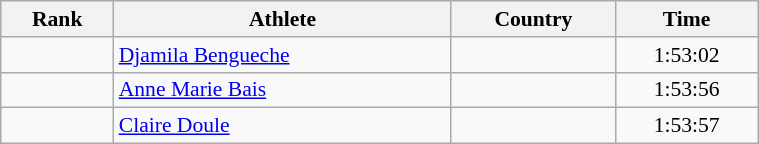<table class="wikitable" width=40% style="font-size:90%; text-align:center;">
<tr>
<th>Rank</th>
<th>Athlete</th>
<th>Country</th>
<th>Time</th>
</tr>
<tr>
<td></td>
<td align=left><a href='#'>Djamila Bengueche</a></td>
<td align=left></td>
<td>1:53:02</td>
</tr>
<tr>
<td></td>
<td align=left><a href='#'>Anne Marie Bais</a></td>
<td align=left></td>
<td>1:53:56</td>
</tr>
<tr>
<td></td>
<td align=left><a href='#'>Claire Doule</a></td>
<td align=left></td>
<td>1:53:57</td>
</tr>
</table>
